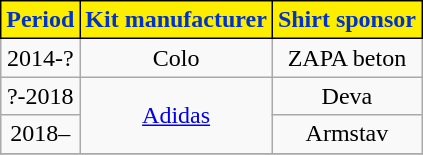<table class="wikitable" style="text-align:center;margin-left:1em">
<tr>
<th style="color:#0033cc; background:#FDEE00; border:1px solid black;">Period</th>
<th style="color:#0033cc; background:#FDEE00; border:1px solid black;">Kit manufacturer</th>
<th style="color:#0033cc; background:#FDEE00; border:1px solid black;">Shirt sponsor</th>
</tr>
<tr>
<td>2014-?</td>
<td>Colo</td>
<td>ZAPA beton</td>
</tr>
<tr>
<td>?-2018</td>
<td rowspan="2"><a href='#'>Adidas</a></td>
<td>Deva</td>
</tr>
<tr>
<td>2018–</td>
<td>Armstav</td>
</tr>
<tr>
</tr>
</table>
